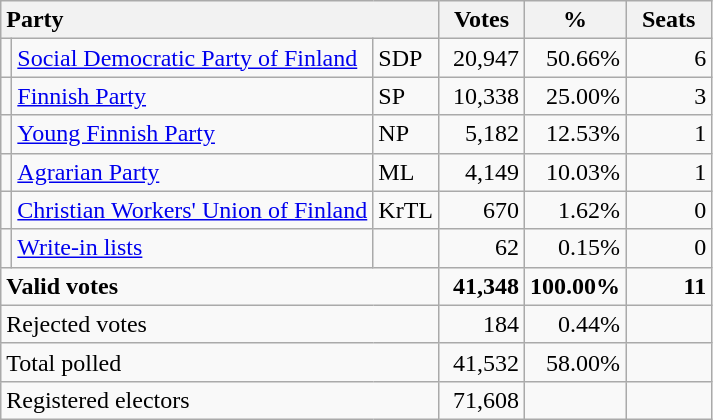<table class="wikitable" border="1" style="text-align:right;">
<tr>
<th style="text-align:left;" colspan=3>Party</th>
<th align=center width="50">Votes</th>
<th align=center width="50">%</th>
<th align=center width="50">Seats</th>
</tr>
<tr>
<td></td>
<td align=left style="white-space: nowrap;"><a href='#'>Social Democratic Party of Finland</a></td>
<td align=left>SDP</td>
<td>20,947</td>
<td>50.66%</td>
<td>6</td>
</tr>
<tr>
<td></td>
<td align=left><a href='#'>Finnish Party</a></td>
<td align=left>SP</td>
<td>10,338</td>
<td>25.00%</td>
<td>3</td>
</tr>
<tr>
<td></td>
<td align=left><a href='#'>Young Finnish Party</a></td>
<td align=left>NP</td>
<td>5,182</td>
<td>12.53%</td>
<td>1</td>
</tr>
<tr>
<td></td>
<td align=left><a href='#'>Agrarian Party</a></td>
<td align=left>ML</td>
<td>4,149</td>
<td>10.03%</td>
<td>1</td>
</tr>
<tr>
<td></td>
<td align=left><a href='#'>Christian Workers' Union of Finland</a></td>
<td align=left>KrTL</td>
<td>670</td>
<td>1.62%</td>
<td>0</td>
</tr>
<tr>
<td></td>
<td align=left><a href='#'>Write-in lists</a></td>
<td align=left></td>
<td>62</td>
<td>0.15%</td>
<td>0</td>
</tr>
<tr style="font-weight:bold">
<td align=left colspan=3>Valid votes</td>
<td>41,348</td>
<td>100.00%</td>
<td>11</td>
</tr>
<tr>
<td align=left colspan=3>Rejected votes</td>
<td>184</td>
<td>0.44%</td>
<td></td>
</tr>
<tr>
<td align=left colspan=3>Total polled</td>
<td>41,532</td>
<td>58.00%</td>
<td></td>
</tr>
<tr>
<td align=left colspan=3>Registered electors</td>
<td>71,608</td>
<td></td>
<td></td>
</tr>
</table>
